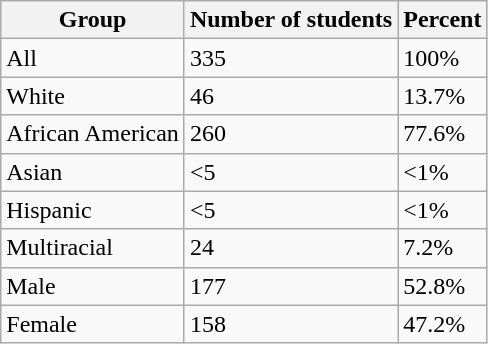<table class="wikitable">
<tr>
<th>Group</th>
<th>Number of students</th>
<th>Percent</th>
</tr>
<tr>
<td>All</td>
<td>335</td>
<td>100%</td>
</tr>
<tr>
<td>White</td>
<td>46</td>
<td>13.7%</td>
</tr>
<tr>
<td>African American</td>
<td>260</td>
<td>77.6%</td>
</tr>
<tr>
<td>Asian</td>
<td><5</td>
<td><1%</td>
</tr>
<tr>
<td>Hispanic</td>
<td><5</td>
<td><1%</td>
</tr>
<tr>
<td>Multiracial</td>
<td>24</td>
<td>7.2%</td>
</tr>
<tr>
<td>Male</td>
<td>177</td>
<td>52.8%</td>
</tr>
<tr>
<td>Female</td>
<td>158</td>
<td>47.2%</td>
</tr>
</table>
